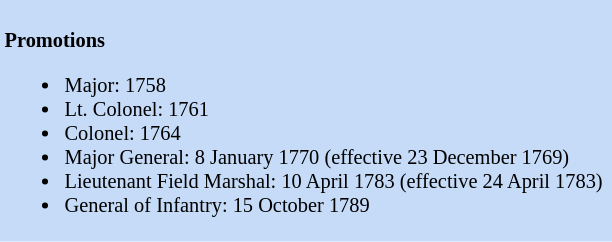<table class="toccolours" style="float: right; clear:right; margin: 0.3em 0 0.3em 1em; font-size: 85%; background:#c6dbf7; width:30em; max-width: 40%;">
<tr>
<td style="text-align: left;"><br><strong>Promotions</strong><ul><li>Major:  1758</li><li>Lt. Colonel:  1761</li><li>Colonel: 1764</li><li>Major General: 8 January 1770 (effective 23 December 1769)</li><li>Lieutenant Field Marshal: 10 April 1783 (effective 24 April 1783)</li><li>General of Infantry: 15 October 1789</li></ul></td>
</tr>
</table>
